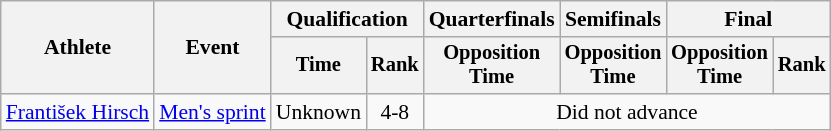<table class="wikitable" style="font-size:90%">
<tr>
<th rowspan=2>Athlete</th>
<th rowspan=2>Event</th>
<th colspan=2>Qualification</th>
<th>Quarterfinals</th>
<th>Semifinals</th>
<th colspan=2>Final</th>
</tr>
<tr style="font-size:95%">
<th>Time</th>
<th>Rank</th>
<th>Opposition<br>Time</th>
<th>Opposition<br>Time</th>
<th>Opposition<br>Time</th>
<th>Rank</th>
</tr>
<tr align=center>
<td align=left><a href='#'>František Hirsch</a></td>
<td align=left><a href='#'>Men's sprint</a></td>
<td>Unknown</td>
<td>4-8</td>
<td colspan=4>Did not advance</td>
</tr>
</table>
